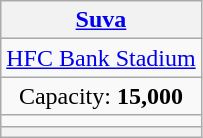<table class="wikitable" style="text-align:center">
<tr>
<th><a href='#'>Suva</a></th>
</tr>
<tr>
<td><a href='#'>HFC Bank Stadium</a></td>
</tr>
<tr>
<td>Capacity: <strong>15,000</strong></td>
</tr>
<tr>
<td></td>
</tr>
<tr>
<th colspan=4></th>
</tr>
</table>
